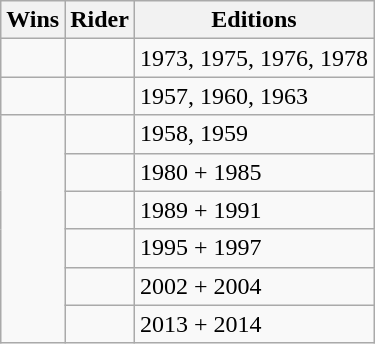<table class="wikitable">
<tr>
<th>Wins</th>
<th>Rider</th>
<th>Editions</th>
</tr>
<tr>
<td></td>
<td></td>
<td>1973, 1975, 1976, 1978</td>
</tr>
<tr>
<td></td>
<td></td>
<td>1957, 1960, 1963</td>
</tr>
<tr>
<td rowspan= 6></td>
<td></td>
<td>1958, 1959</td>
</tr>
<tr>
<td></td>
<td>1980 + 1985</td>
</tr>
<tr>
<td></td>
<td>1989 + 1991</td>
</tr>
<tr>
<td></td>
<td>1995 + 1997</td>
</tr>
<tr>
<td></td>
<td>2002 + 2004</td>
</tr>
<tr>
<td></td>
<td>2013 + 2014</td>
</tr>
</table>
